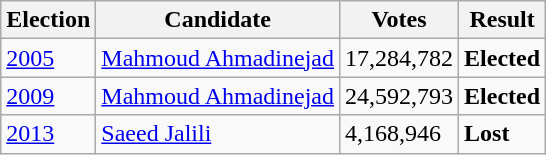<table class="wikitable">
<tr>
<th><strong>Election</strong></th>
<th>Candidate</th>
<th><strong>Votes</strong></th>
<th>Result</th>
</tr>
<tr>
<td><a href='#'>2005</a></td>
<td><a href='#'>Mahmoud Ahmadinejad</a></td>
<td>17,284,782</td>
<td><strong>Elected</strong></td>
</tr>
<tr>
<td><a href='#'>2009</a></td>
<td><a href='#'>Mahmoud Ahmadinejad</a></td>
<td>24,592,793</td>
<td><strong>Elected</strong></td>
</tr>
<tr>
<td><a href='#'>2013</a></td>
<td><a href='#'>Saeed Jalili</a></td>
<td>4,168,946</td>
<td><strong>Lost</strong></td>
</tr>
</table>
